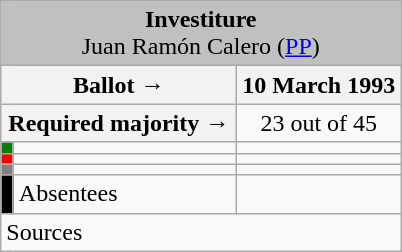<table class="wikitable" style="text-align:center;">
<tr>
<td colspan="3" align="center" bgcolor="#C0C0C0"><strong>Investiture</strong><br>Juan Ramón Calero (<a href='#'>PP</a>)</td>
</tr>
<tr>
<th colspan="2" width="150px">Ballot →</th>
<th>10 March 1993</th>
</tr>
<tr>
<th colspan="2">Required majority →</th>
<td>23 out of 45 </td>
</tr>
<tr>
<th width="1px" style="background:green;"></th>
<td align="left"></td>
<td></td>
</tr>
<tr>
<th style="color:inherit;background:red;"></th>
<td align="left"></td>
<td></td>
</tr>
<tr>
<th style="color:inherit;background:gray;"></th>
<td align="left"></td>
<td></td>
</tr>
<tr>
<th style="color:inherit;background:black;"></th>
<td align="left"><span>Absentees</span></td>
<td></td>
</tr>
<tr>
<td align="left" colspan="3">Sources</td>
</tr>
</table>
